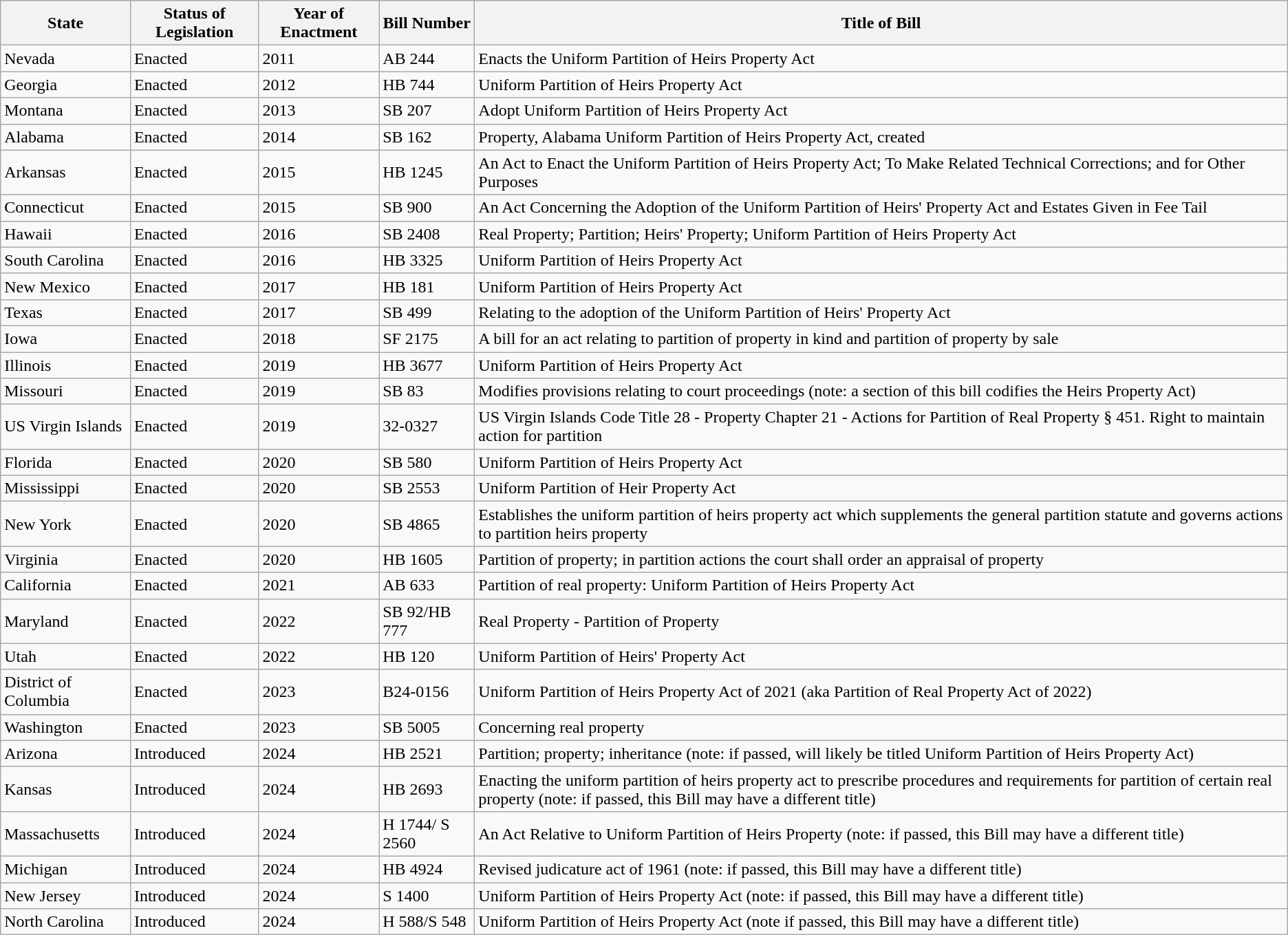<table class="wikitable">
<tr>
<th>State</th>
<th>Status of Legislation</th>
<th>Year of Enactment</th>
<th>Bill Number</th>
<th>Title of Bill</th>
</tr>
<tr>
<td>Nevada</td>
<td>Enacted</td>
<td>2011</td>
<td>AB 244</td>
<td>Enacts the Uniform Partition of Heirs Property Act</td>
</tr>
<tr>
<td>Georgia</td>
<td>Enacted</td>
<td>2012</td>
<td>HB 744</td>
<td>Uniform Partition of Heirs Property Act</td>
</tr>
<tr>
<td>Montana</td>
<td>Enacted</td>
<td>2013</td>
<td>SB 207</td>
<td>Adopt Uniform Partition of Heirs Property Act</td>
</tr>
<tr>
<td>Alabama</td>
<td>Enacted</td>
<td>2014</td>
<td>SB 162</td>
<td>Property, Alabama Uniform Partition of Heirs Property Act, created</td>
</tr>
<tr>
<td>Arkansas</td>
<td>Enacted</td>
<td>2015</td>
<td>HB 1245</td>
<td>An Act to Enact the Uniform Partition of Heirs Property Act; To Make Related Technical Corrections; and for Other Purposes</td>
</tr>
<tr>
<td>Connecticut</td>
<td>Enacted</td>
<td>2015</td>
<td>SB 900</td>
<td>An Act Concerning the Adoption of the Uniform Partition of Heirs' Property Act and Estates Given in Fee Tail</td>
</tr>
<tr>
<td>Hawaii</td>
<td>Enacted</td>
<td>2016</td>
<td>SB 2408</td>
<td>Real Property; Partition; Heirs' Property; Uniform Partition of Heirs Property Act</td>
</tr>
<tr>
<td>South Carolina</td>
<td>Enacted</td>
<td>2016</td>
<td>HB 3325</td>
<td>Uniform Partition of Heirs Property Act</td>
</tr>
<tr>
<td>New Mexico</td>
<td>Enacted</td>
<td>2017</td>
<td>HB 181</td>
<td>Uniform Partition of Heirs Property Act</td>
</tr>
<tr>
<td>Texas</td>
<td>Enacted</td>
<td>2017</td>
<td>SB 499</td>
<td>Relating to the adoption of the Uniform Partition of Heirs' Property Act</td>
</tr>
<tr>
<td>Iowa</td>
<td>Enacted</td>
<td>2018</td>
<td>SF 2175</td>
<td>A bill for an act relating to partition of property in kind and partition of property by sale</td>
</tr>
<tr>
<td>Illinois</td>
<td>Enacted</td>
<td>2019</td>
<td>HB 3677</td>
<td>Uniform Partition of Heirs Property Act</td>
</tr>
<tr>
<td>Missouri</td>
<td>Enacted</td>
<td>2019</td>
<td>SB 83</td>
<td>Modifies provisions relating to court proceedings (note: a section of this bill codifies the Heirs Property Act)</td>
</tr>
<tr>
<td>US Virgin Islands</td>
<td>Enacted</td>
<td>2019</td>
<td>32-0327</td>
<td>US Virgin Islands Code Title 28 - Property Chapter 21 - Actions for Partition of Real Property § 451. Right to maintain action for partition</td>
</tr>
<tr>
<td>Florida</td>
<td>Enacted</td>
<td>2020</td>
<td>SB 580</td>
<td>Uniform Partition of Heirs Property Act</td>
</tr>
<tr>
<td>Mississippi</td>
<td>Enacted</td>
<td>2020</td>
<td>SB 2553</td>
<td>Uniform Partition of Heir Property Act</td>
</tr>
<tr>
<td>New York</td>
<td>Enacted</td>
<td>2020</td>
<td>SB 4865</td>
<td>Establishes the uniform partition of heirs property act which supplements the general partition statute and governs actions to partition heirs property</td>
</tr>
<tr>
<td>Virginia</td>
<td>Enacted</td>
<td>2020</td>
<td>HB 1605</td>
<td>Partition of property; in partition actions the court shall order an appraisal of property</td>
</tr>
<tr>
<td>California</td>
<td>Enacted</td>
<td>2021</td>
<td>AB 633</td>
<td>Partition of real property: Uniform Partition of Heirs Property Act</td>
</tr>
<tr>
<td>Maryland</td>
<td>Enacted</td>
<td>2022</td>
<td>SB 92/HB 777</td>
<td>Real Property - Partition of Property</td>
</tr>
<tr>
<td>Utah</td>
<td>Enacted</td>
<td>2022</td>
<td>HB 120</td>
<td>Uniform Partition of Heirs' Property Act</td>
</tr>
<tr>
<td>District of Columbia</td>
<td>Enacted</td>
<td>2023</td>
<td>B24-0156</td>
<td>Uniform Partition of Heirs Property Act of 2021 (aka Partition of Real Property Act of 2022)</td>
</tr>
<tr>
<td>Washington</td>
<td>Enacted</td>
<td>2023</td>
<td>SB 5005</td>
<td>Concerning real property</td>
</tr>
<tr>
<td>Arizona</td>
<td>Introduced</td>
<td>2024</td>
<td>HB 2521</td>
<td>Partition; property; inheritance (note: if passed, will likely be titled Uniform Partition of Heirs Property Act)</td>
</tr>
<tr>
<td>Kansas</td>
<td>Introduced</td>
<td>2024</td>
<td>HB 2693</td>
<td>Enacting the uniform partition of heirs property act to prescribe procedures and requirements for partition of certain real property (note: if passed, this Bill may have a different title)</td>
</tr>
<tr>
<td>Massachusetts</td>
<td>Introduced</td>
<td>2024</td>
<td>H 1744/ S 2560</td>
<td>An Act Relative to Uniform Partition of Heirs Property (note: if passed, this Bill may have a different title)</td>
</tr>
<tr>
<td>Michigan</td>
<td>Introduced</td>
<td>2024</td>
<td>HB 4924</td>
<td>Revised judicature act of 1961 (note: if passed, this Bill may have a different title)</td>
</tr>
<tr>
<td>New Jersey</td>
<td>Introduced</td>
<td>2024</td>
<td>S 1400</td>
<td>Uniform Partition of Heirs Property Act (note: if passed, this Bill may have a different title)</td>
</tr>
<tr>
<td>North Carolina</td>
<td>Introduced</td>
<td>2024</td>
<td>H 588/S 548</td>
<td>Uniform Partition of Heirs Property Act (note if passed, this Bill may have a different title)</td>
</tr>
</table>
